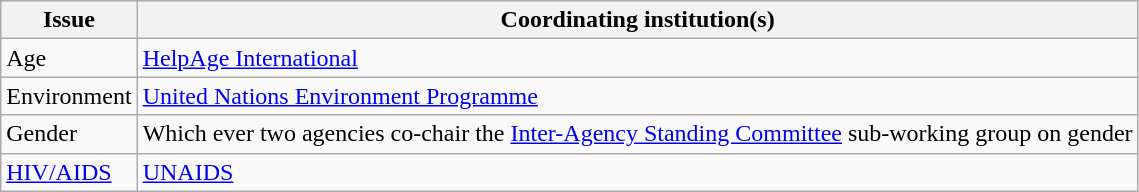<table class="wikitable">
<tr>
<th>Issue</th>
<th>Coordinating institution(s)</th>
</tr>
<tr>
<td>Age</td>
<td><a href='#'>HelpAge International</a></td>
</tr>
<tr>
<td>Environment</td>
<td><a href='#'>United Nations Environment Programme</a></td>
</tr>
<tr>
<td>Gender</td>
<td>Which ever two agencies co-chair the <a href='#'>Inter-Agency Standing Committee</a> sub-working group on gender</td>
</tr>
<tr>
<td><a href='#'>HIV/AIDS</a></td>
<td><a href='#'>UNAIDS</a></td>
</tr>
</table>
